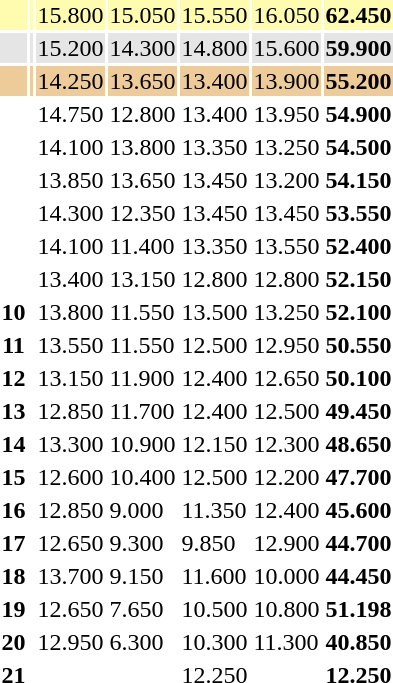<table>
<tr style="background:#fffcaf;">
<th scope=row style="text-align:center"></th>
<td align=left></td>
<td>15.800</td>
<td>15.050</td>
<td>15.550</td>
<td>16.050</td>
<td><strong>62.450</strong></td>
</tr>
<tr style="background:#e5e5e5;">
<th scope=row style="text-align:center"></th>
<td align=left></td>
<td>15.200</td>
<td>14.300</td>
<td>14.800</td>
<td>15.600</td>
<td><strong>59.900</strong></td>
</tr>
<tr style="background:#ec9;">
<th scope=row style="text-align:center"></th>
<td align=left></td>
<td>14.250</td>
<td>13.650</td>
<td>13.400</td>
<td>13.900</td>
<td><strong>55.200</strong></td>
</tr>
<tr>
<th scope=row style="text-align:center"></th>
<td align=left></td>
<td>14.750</td>
<td>12.800</td>
<td>13.400</td>
<td>13.950</td>
<td><strong>54.900</strong></td>
</tr>
<tr>
<th scope=row style="text-align:center"></th>
<td align=left></td>
<td>14.100</td>
<td>13.800</td>
<td>13.350</td>
<td>13.250</td>
<td><strong>54.500</strong></td>
</tr>
<tr>
<th scope=row style="text-align:center"></th>
<td align=left></td>
<td>13.850</td>
<td>13.650</td>
<td>13.450</td>
<td>13.200</td>
<td><strong>54.150</strong></td>
</tr>
<tr>
<th scope=row style="text-align:center"></th>
<td align=left></td>
<td>14.300</td>
<td>12.350</td>
<td>13.450</td>
<td>13.450</td>
<td><strong>53.550</strong></td>
</tr>
<tr>
<th scope=row style="text-align:center"></th>
<td align=left></td>
<td>14.100</td>
<td>11.400</td>
<td>13.350</td>
<td>13.550</td>
<td><strong>52.400</strong></td>
</tr>
<tr>
<th scope=row style="text-align:center"></th>
<td align=left></td>
<td>13.400</td>
<td>13.150</td>
<td>12.800</td>
<td>12.800</td>
<td><strong>52.150</strong></td>
</tr>
<tr>
<th scope=row style="text-align:center">10</th>
<td align=left></td>
<td>13.800</td>
<td>11.550</td>
<td>13.500</td>
<td>13.250</td>
<td><strong>52.100</strong></td>
</tr>
<tr>
<th scope=row style="text-align:center">11</th>
<td align=left></td>
<td>13.550</td>
<td>11.550</td>
<td>12.500</td>
<td>12.950</td>
<td><strong>50.550</strong></td>
</tr>
<tr>
<th scope=row style="text-align:center">12</th>
<td align=left></td>
<td>13.150</td>
<td>11.900</td>
<td>12.400</td>
<td>12.650</td>
<td><strong>50.100</strong></td>
</tr>
<tr>
<th scope=row style="text-align:center">13</th>
<td align=left></td>
<td>12.850</td>
<td>11.700</td>
<td>12.400</td>
<td>12.500</td>
<td><strong>49.450</strong></td>
</tr>
<tr>
<th scope=row style="text-align:center">14</th>
<td align=left></td>
<td>13.300</td>
<td>10.900</td>
<td>12.150</td>
<td>12.300</td>
<td><strong>48.650</strong></td>
</tr>
<tr>
<th scope=row style="text-align:center">15</th>
<td align=left></td>
<td>12.600</td>
<td>10.400</td>
<td>12.500</td>
<td>12.200</td>
<td><strong>47.700</strong></td>
</tr>
<tr>
<th scope=row style="text-align:center">16</th>
<td align=left></td>
<td>12.850</td>
<td>9.000</td>
<td>11.350</td>
<td>12.400</td>
<td><strong>45.600</strong></td>
</tr>
<tr>
<th scope=row style="text-align:center">17</th>
<td align=left></td>
<td>12.650</td>
<td>9.300</td>
<td>9.850</td>
<td>12.900</td>
<td><strong>44.700</strong></td>
</tr>
<tr>
<th scope=row style="text-align:center">18</th>
<td align=left></td>
<td>13.700</td>
<td>9.150</td>
<td>11.600</td>
<td>10.000</td>
<td><strong>44.450</strong></td>
</tr>
<tr>
<th scope=row style="text-align:center">19</th>
<td align=left></td>
<td>12.650</td>
<td>7.650</td>
<td>10.500</td>
<td>10.800</td>
<td><strong>51.198</strong></td>
</tr>
<tr>
<th scope=row style="text-align:center">20</th>
<td align=left></td>
<td>12.950</td>
<td>6.300</td>
<td>10.300</td>
<td>11.300</td>
<td><strong>40.850</strong></td>
</tr>
<tr>
<th scope=row style="text-align:center">21</th>
<td align=left></td>
<td></td>
<td></td>
<td>12.250</td>
<td></td>
<td><strong>12.250</strong></td>
</tr>
<tr>
</tr>
</table>
